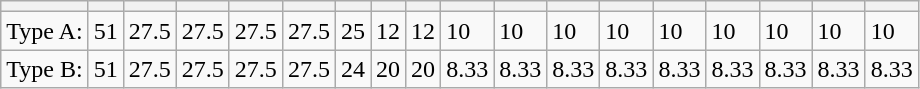<table class="wikitable">
<tr>
<th></th>
<th></th>
<th></th>
<th></th>
<th></th>
<th></th>
<th></th>
<th></th>
<th></th>
<th></th>
<th></th>
<th></th>
<th></th>
<th></th>
<th></th>
<th></th>
<th></th>
<th></th>
</tr>
<tr>
<td>Type A:</td>
<td>51</td>
<td>27.5</td>
<td>27.5</td>
<td>27.5</td>
<td>27.5</td>
<td>25</td>
<td>12</td>
<td>12</td>
<td>10</td>
<td>10</td>
<td>10</td>
<td>10</td>
<td>10</td>
<td>10</td>
<td>10</td>
<td>10</td>
<td>10</td>
</tr>
<tr>
<td>Type B:</td>
<td>51</td>
<td>27.5</td>
<td>27.5</td>
<td>27.5</td>
<td>27.5</td>
<td>24</td>
<td>20</td>
<td>20</td>
<td>8.33</td>
<td>8.33</td>
<td>8.33</td>
<td>8.33</td>
<td>8.33</td>
<td>8.33</td>
<td>8.33</td>
<td>8.33</td>
<td>8.33</td>
</tr>
</table>
